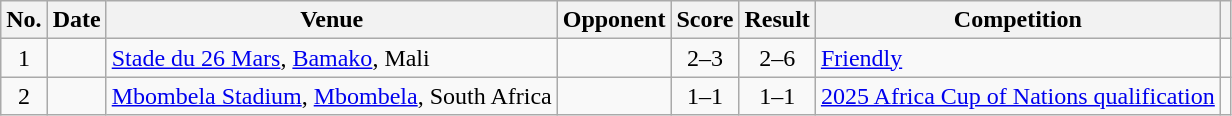<table class="wikitable sortable">
<tr>
<th scope="col">No.</th>
<th scope="col">Date</th>
<th scope="col">Venue</th>
<th scope="col">Opponent</th>
<th scope="col">Score</th>
<th scope="col">Result</th>
<th scope="col">Competition</th>
<th scope="col" class="unsortable"></th>
</tr>
<tr>
<td style="text-align:center">1</td>
<td></td>
<td><a href='#'>Stade du 26 Mars</a>, <a href='#'>Bamako</a>, Mali</td>
<td></td>
<td style="text-align:center">2–3</td>
<td style="text-align:center">2–6</td>
<td><a href='#'>Friendly</a></td>
<td></td>
</tr>
<tr>
<td style="text-align:center">2</td>
<td></td>
<td><a href='#'>Mbombela Stadium</a>, <a href='#'>Mbombela</a>, South Africa</td>
<td></td>
<td style="text-align:center">1–1</td>
<td style="text-align:center">1–1</td>
<td><a href='#'>2025 Africa Cup of Nations qualification</a></td>
<td></td>
</tr>
</table>
